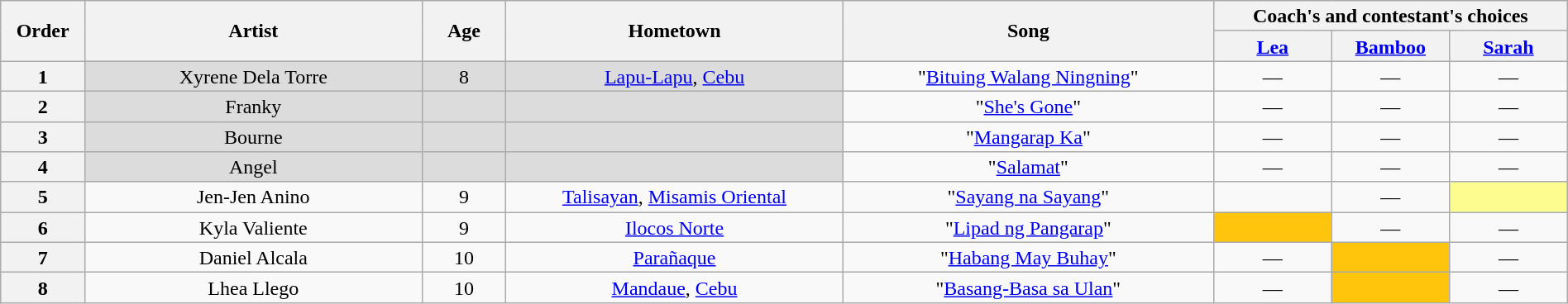<table class="wikitable" style="text-align:center; line-height:17px; width:100%;">
<tr>
<th rowspan="2" scope="col" width="05%">Order</th>
<th rowspan="2" scope="col" width="20%">Artist</th>
<th rowspan="2" scope="col" width="05%">Age</th>
<th rowspan="2" scope="col" width="20%">Hometown</th>
<th rowspan="2" scope="col" width="22%">Song</th>
<th colspan="3" scope="col" width="28%">Coach's and contestant's choices</th>
</tr>
<tr>
<th width="07%"><a href='#'>Lea</a></th>
<th width="07%"><a href='#'>Bamboo</a></th>
<th width="07%"><a href='#'>Sarah</a></th>
</tr>
<tr>
<th>1</th>
<td style="background:#DCDCDC;">Xyrene Dela Torre</td>
<td style="background:#DCDCDC;">8</td>
<td style="background:#DCDCDC;"><a href='#'>Lapu-Lapu</a>, <a href='#'>Cebu</a></td>
<td>"<a href='#'>Bituing Walang Ningning</a>"</td>
<td>—</td>
<td>—</td>
<td>—</td>
</tr>
<tr>
<th>2</th>
<td style="background:#DCDCDC;">Franky</td>
<td style="background:#DCDCDC;"></td>
<td style="background:#DCDCDC;"></td>
<td>"<a href='#'>She's Gone</a>"</td>
<td>—</td>
<td>—</td>
<td>—</td>
</tr>
<tr>
<th>3</th>
<td style="background:#DCDCDC;">Bourne</td>
<td style="background:#DCDCDC;"></td>
<td style="background:#DCDCDC;"></td>
<td>"<a href='#'>Mangarap Ka</a>"</td>
<td>—</td>
<td>—</td>
<td>—</td>
</tr>
<tr>
<th>4</th>
<td style="background:#DCDCDC;">Angel</td>
<td style="background:#DCDCDC;"></td>
<td style="background:#DCDCDC;"></td>
<td>"<a href='#'>Salamat</a>"</td>
<td>—</td>
<td>—</td>
<td>—</td>
</tr>
<tr>
<th>5</th>
<td>Jen-Jen Anino</td>
<td>9</td>
<td><a href='#'>Talisayan</a>, <a href='#'>Misamis Oriental</a></td>
<td>"<a href='#'>Sayang na Sayang</a>"</td>
<td><strong></strong></td>
<td>—</td>
<td style="background:#fdfc8f;"><strong></strong></td>
</tr>
<tr>
<th>6</th>
<td>Kyla Valiente</td>
<td>9</td>
<td><a href='#'>Ilocos Norte</a></td>
<td>"<a href='#'>Lipad ng Pangarap</a>"</td>
<td style="background:#FFC40C;"><strong></strong></td>
<td>—</td>
<td>—</td>
</tr>
<tr>
<th>7</th>
<td>Daniel Alcala</td>
<td>10</td>
<td><a href='#'>Parañaque</a></td>
<td>"<a href='#'>Habang May Buhay</a>"</td>
<td>—</td>
<td style="background:#FFC40C;"><strong></strong></td>
<td>—</td>
</tr>
<tr>
<th>8</th>
<td>Lhea Llego</td>
<td>10</td>
<td><a href='#'>Mandaue</a>, <a href='#'>Cebu</a></td>
<td>"<a href='#'>Basang-Basa sa Ulan</a>"</td>
<td>—</td>
<td style="background:#FFC40C;"><strong></strong></td>
<td>—</td>
</tr>
</table>
